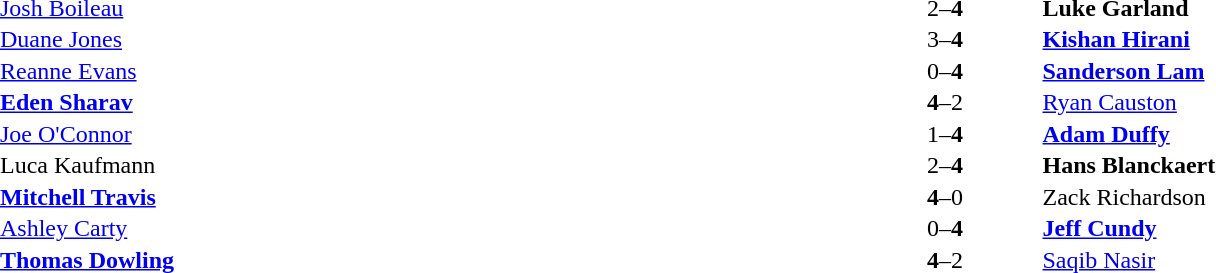<table width="100%" cellspacing="1">
<tr>
<th width=45%></th>
<th width=10%></th>
<th width=45%></th>
</tr>
<tr>
<td> <a href='#'>Josh Boileau</a></td>
<td align="center">2–<strong>4</strong></td>
<td> <strong>Luke Garland</strong></td>
</tr>
<tr>
<td> <a href='#'>Duane Jones</a></td>
<td align="center">3–<strong>4</strong></td>
<td> <strong><a href='#'>Kishan Hirani</a></strong></td>
</tr>
<tr>
<td> <a href='#'>Reanne Evans</a></td>
<td align="center">0–<strong>4</strong></td>
<td> <strong><a href='#'>Sanderson Lam</a></strong></td>
</tr>
<tr>
<td> <strong><a href='#'>Eden Sharav</a></strong></td>
<td align="center"><strong>4</strong>–2</td>
<td> <a href='#'>Ryan Causton</a></td>
</tr>
<tr>
<td> <a href='#'>Joe O'Connor</a></td>
<td align="center">1–<strong>4</strong></td>
<td> <strong><a href='#'>Adam Duffy</a></strong></td>
</tr>
<tr>
<td> Luca Kaufmann</td>
<td align="center">2–<strong>4</strong></td>
<td> <strong>Hans Blanckaert</strong></td>
</tr>
<tr>
<td> <strong><a href='#'>Mitchell Travis</a></strong></td>
<td align="center"><strong>4</strong>–0</td>
<td> Zack Richardson</td>
</tr>
<tr>
<td> <a href='#'>Ashley Carty</a></td>
<td align="center">0–<strong>4</strong></td>
<td> <strong><a href='#'>Jeff Cundy</a></strong></td>
</tr>
<tr>
<td> <strong><a href='#'>Thomas Dowling</a></strong></td>
<td align="center"><strong>4</strong>–2</td>
<td> <a href='#'>Saqib Nasir</a></td>
</tr>
</table>
